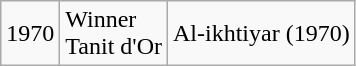<table class="wikitable">
<tr>
<td rowspan="1">1970</td>
<td rowspan="1">Winner<br>Tanit d'Or</td>
<td>Al-ikhtiyar (1970)</td>
</tr>
</table>
